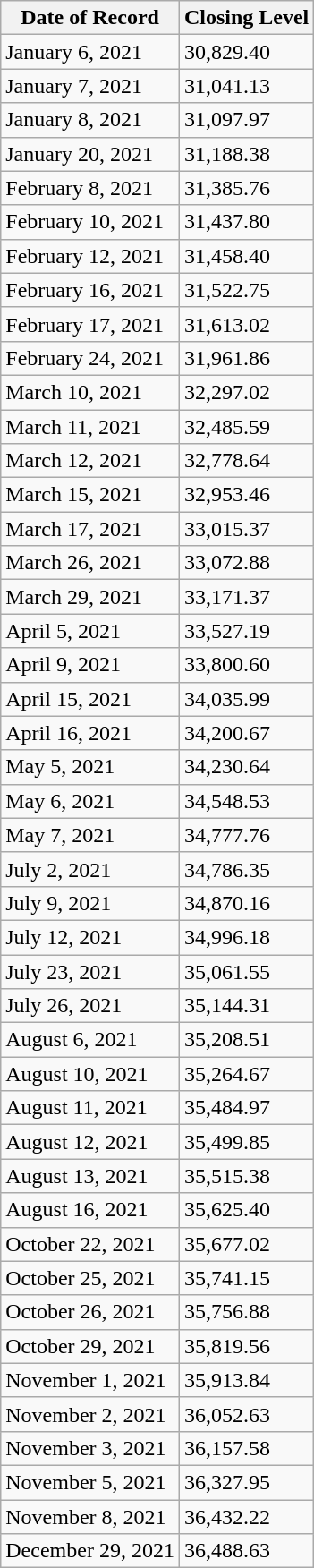<table class="wikitable">
<tr>
<th>Date of Record</th>
<th>Closing Level</th>
</tr>
<tr>
<td>January 6, 2021</td>
<td>30,829.40</td>
</tr>
<tr>
<td>January 7, 2021</td>
<td>31,041.13</td>
</tr>
<tr>
<td>January 8, 2021</td>
<td>31,097.97</td>
</tr>
<tr>
<td>January 20, 2021</td>
<td>31,188.38</td>
</tr>
<tr>
<td>February 8, 2021</td>
<td>31,385.76</td>
</tr>
<tr>
<td>February 10, 2021</td>
<td>31,437.80</td>
</tr>
<tr>
<td>February 12, 2021</td>
<td>31,458.40</td>
</tr>
<tr>
<td>February 16, 2021</td>
<td>31,522.75</td>
</tr>
<tr>
<td>February 17, 2021</td>
<td>31,613.02</td>
</tr>
<tr>
<td>February 24, 2021</td>
<td>31,961.86</td>
</tr>
<tr>
<td>March 10, 2021</td>
<td>32,297.02</td>
</tr>
<tr>
<td>March 11, 2021</td>
<td>32,485.59</td>
</tr>
<tr>
<td>March 12, 2021</td>
<td>32,778.64</td>
</tr>
<tr>
<td>March 15, 2021</td>
<td>32,953.46</td>
</tr>
<tr>
<td>March 17, 2021</td>
<td>33,015.37</td>
</tr>
<tr>
<td>March 26, 2021</td>
<td>33,072.88</td>
</tr>
<tr>
<td>March 29, 2021</td>
<td>33,171.37</td>
</tr>
<tr>
<td>April 5, 2021</td>
<td>33,527.19</td>
</tr>
<tr>
<td>April 9, 2021</td>
<td>33,800.60</td>
</tr>
<tr>
<td>April 15, 2021</td>
<td>34,035.99</td>
</tr>
<tr>
<td>April 16, 2021</td>
<td>34,200.67</td>
</tr>
<tr>
<td>May 5, 2021</td>
<td>34,230.64</td>
</tr>
<tr>
<td>May 6, 2021</td>
<td>34,548.53</td>
</tr>
<tr>
<td>May 7, 2021</td>
<td>34,777.76</td>
</tr>
<tr>
<td>July 2, 2021</td>
<td>34,786.35</td>
</tr>
<tr>
<td>July 9, 2021</td>
<td>34,870.16</td>
</tr>
<tr>
<td>July 12, 2021</td>
<td>34,996.18</td>
</tr>
<tr>
<td>July 23, 2021</td>
<td>35,061.55</td>
</tr>
<tr>
<td>July 26, 2021</td>
<td>35,144.31</td>
</tr>
<tr>
<td>August 6, 2021</td>
<td>35,208.51</td>
</tr>
<tr>
<td>August 10, 2021</td>
<td>35,264.67</td>
</tr>
<tr>
<td>August 11, 2021</td>
<td>35,484.97</td>
</tr>
<tr>
<td>August 12, 2021</td>
<td>35,499.85</td>
</tr>
<tr>
<td>August 13, 2021</td>
<td>35,515.38</td>
</tr>
<tr>
<td>August 16, 2021</td>
<td>35,625.40</td>
</tr>
<tr>
<td>October 22, 2021</td>
<td>35,677.02</td>
</tr>
<tr>
<td>October 25, 2021</td>
<td>35,741.15</td>
</tr>
<tr>
<td>October 26, 2021</td>
<td>35,756.88</td>
</tr>
<tr>
<td>October 29, 2021</td>
<td>35,819.56</td>
</tr>
<tr>
<td>November 1, 2021</td>
<td>35,913.84</td>
</tr>
<tr>
<td>November 2, 2021</td>
<td>36,052.63</td>
</tr>
<tr>
<td>November 3, 2021</td>
<td>36,157.58</td>
</tr>
<tr>
<td>November 5, 2021</td>
<td>36,327.95</td>
</tr>
<tr>
<td>November 8, 2021</td>
<td>36,432.22</td>
</tr>
<tr>
<td>December 29, 2021</td>
<td>36,488.63</td>
</tr>
</table>
